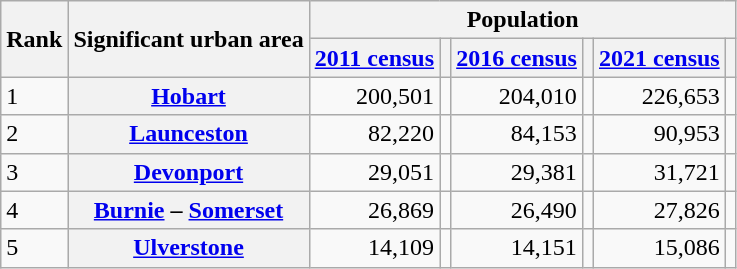<table class="wikitable sortable plainrowheaders">
<tr>
<th scope=col rowspan="2">Rank</th>
<th scope=col rowspan="2">Significant urban area</th>
<th scope=colgroup colspan="6">Population</th>
</tr>
<tr>
<th scope=col><a href='#'>2011 census</a></th>
<th scope=col class="unsortable"></th>
<th scope=col><a href='#'>2016 census</a></th>
<th scope=col class="unsortable"></th>
<th scope=col><a href='#'>2021 census</a></th>
<th scope=col class="unsortable"></th>
</tr>
<tr>
<td>1</td>
<th scope=row><a href='#'>Hobart</a></th>
<td align=right>200,501</td>
<td></td>
<td align=right>204,010</td>
<td></td>
<td align=right>226,653</td>
<td></td>
</tr>
<tr>
<td>2</td>
<th scope=row><a href='#'>Launceston</a></th>
<td align=right>82,220</td>
<td></td>
<td align=right>84,153</td>
<td></td>
<td align=right>90,953</td>
<td></td>
</tr>
<tr>
<td>3</td>
<th scope=row><a href='#'>Devonport</a></th>
<td align=right>29,051</td>
<td></td>
<td align=right>29,381</td>
<td></td>
<td align=right>31,721</td>
<td></td>
</tr>
<tr>
<td>4</td>
<th scope=row><a href='#'>Burnie</a> – <a href='#'>Somerset</a></th>
<td align=right>26,869</td>
<td></td>
<td align=right>26,490</td>
<td></td>
<td align=right>27,826</td>
<td></td>
</tr>
<tr>
<td>5</td>
<th scope=row><a href='#'>Ulverstone</a></th>
<td align=right>14,109</td>
<td></td>
<td align=right>14,151</td>
<td></td>
<td align=right>15,086</td>
<td></td>
</tr>
</table>
